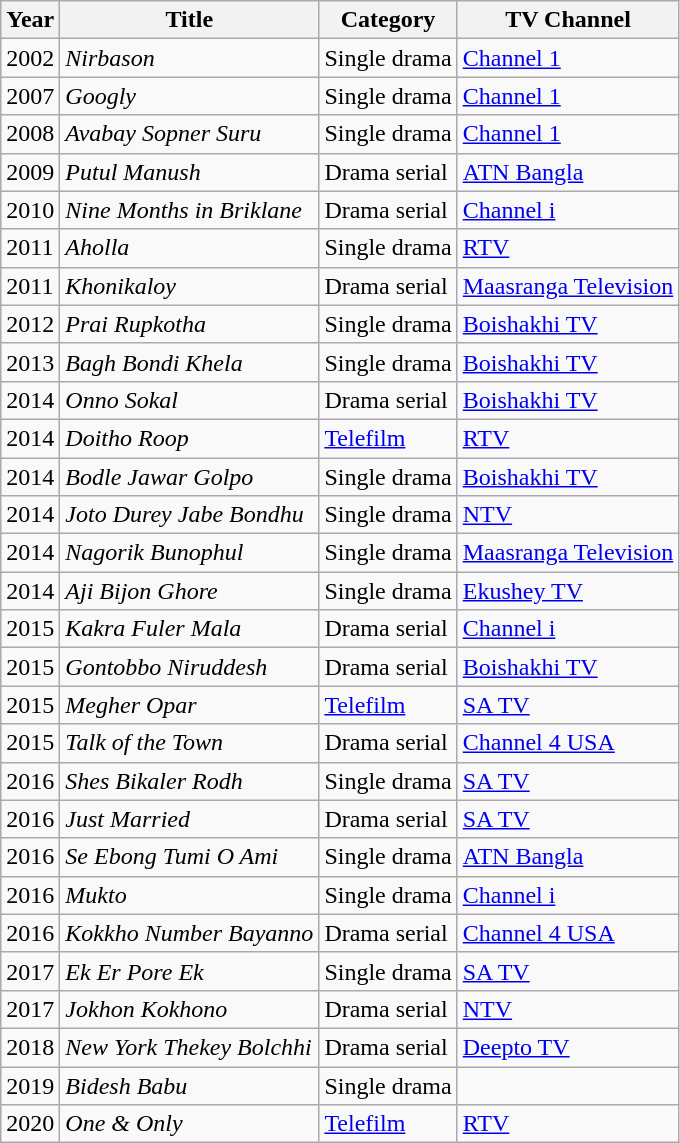<table class="wikitable sortable">
<tr>
<th>Year</th>
<th>Title</th>
<th>Category</th>
<th>TV Channel</th>
</tr>
<tr>
<td>2002</td>
<td><em>Nirbason</em></td>
<td>Single drama</td>
<td><a href='#'>Channel 1</a></td>
</tr>
<tr>
<td>2007</td>
<td><em>Googly</em></td>
<td>Single drama</td>
<td><a href='#'>Channel 1</a></td>
</tr>
<tr>
<td>2008</td>
<td><em>Avabay Sopner Suru</em></td>
<td>Single drama</td>
<td><a href='#'>Channel 1</a></td>
</tr>
<tr>
<td>2009</td>
<td><em>Putul Manush</em></td>
<td>Drama serial</td>
<td><a href='#'>ATN Bangla</a></td>
</tr>
<tr>
<td>2010</td>
<td><em>Nine Months in Briklane</em></td>
<td>Drama serial</td>
<td><a href='#'>Channel i</a></td>
</tr>
<tr>
<td>2011</td>
<td><em>Aholla</em></td>
<td>Single drama</td>
<td><a href='#'>RTV</a></td>
</tr>
<tr>
<td>2011</td>
<td><em>Khonikaloy</em></td>
<td>Drama serial</td>
<td><a href='#'>Maasranga Television</a></td>
</tr>
<tr>
<td>2012</td>
<td><em>Prai Rupkotha</em></td>
<td>Single drama</td>
<td><a href='#'>Boishakhi TV</a></td>
</tr>
<tr>
<td>2013</td>
<td><em>Bagh Bondi Khela</em></td>
<td>Single drama</td>
<td><a href='#'>Boishakhi TV</a></td>
</tr>
<tr>
<td>2014</td>
<td><em>Onno Sokal</em></td>
<td>Drama serial</td>
<td><a href='#'>Boishakhi TV</a></td>
</tr>
<tr>
<td>2014</td>
<td><em>Doitho Roop</em></td>
<td><a href='#'>Telefilm</a></td>
<td><a href='#'>RTV</a></td>
</tr>
<tr>
<td>2014</td>
<td><em>Bodle Jawar Golpo</em></td>
<td>Single drama</td>
<td><a href='#'>Boishakhi TV</a></td>
</tr>
<tr>
<td>2014</td>
<td><em>Joto Durey Jabe Bondhu</em></td>
<td>Single drama</td>
<td><a href='#'>NTV</a></td>
</tr>
<tr>
<td>2014</td>
<td><em>Nagorik Bunophul</em></td>
<td>Single drama</td>
<td><a href='#'>Maasranga Television</a></td>
</tr>
<tr>
<td>2014</td>
<td><em>Aji Bijon Ghore</em> </td>
<td>Single drama</td>
<td><a href='#'>Ekushey TV</a></td>
</tr>
<tr>
<td>2015</td>
<td><em>Kakra Fuler Mala</em></td>
<td>Drama serial</td>
<td><a href='#'>Channel i</a></td>
</tr>
<tr>
<td>2015</td>
<td><em>Gontobbo Niruddesh</em></td>
<td>Drama serial</td>
<td><a href='#'>Boishakhi TV</a></td>
</tr>
<tr>
<td>2015</td>
<td><em>Megher Opar</em></td>
<td><a href='#'>Telefilm</a></td>
<td><a href='#'>SA TV</a></td>
</tr>
<tr>
<td>2015</td>
<td><em>Talk of the Town</em></td>
<td>Drama serial</td>
<td><a href='#'>Channel 4 USA</a></td>
</tr>
<tr>
<td>2016</td>
<td><em>Shes Bikaler Rodh</em></td>
<td>Single drama</td>
<td><a href='#'>SA TV</a></td>
</tr>
<tr>
<td>2016</td>
<td><em>Just Married</em></td>
<td>Drama serial</td>
<td><a href='#'>SA TV</a></td>
</tr>
<tr>
<td>2016</td>
<td><em>Se Ebong Tumi O Ami</em></td>
<td>Single drama</td>
<td><a href='#'>ATN Bangla</a></td>
</tr>
<tr>
<td>2016</td>
<td><em>Mukto</em></td>
<td>Single drama</td>
<td><a href='#'>Channel i</a></td>
</tr>
<tr>
<td>2016</td>
<td><em>Kokkho Number Bayanno</em></td>
<td>Drama serial</td>
<td><a href='#'>Channel 4 USA</a></td>
</tr>
<tr>
<td>2017</td>
<td><em>Ek Er Pore Ek</em> </td>
<td>Single drama</td>
<td><a href='#'>SA TV</a></td>
</tr>
<tr>
<td>2017</td>
<td><em>Jokhon Kokhono</em> </td>
<td>Drama serial</td>
<td><a href='#'>NTV</a></td>
</tr>
<tr>
<td>2018</td>
<td><em>New York Thekey Bolchhi</em></td>
<td>Drama serial</td>
<td><a href='#'>Deepto TV</a></td>
</tr>
<tr>
<td>2019</td>
<td><em>Bidesh Babu</em></td>
<td>Single drama</td>
<td></td>
</tr>
<tr>
<td>2020</td>
<td><em>One & Only</em></td>
<td><a href='#'>Telefilm</a></td>
<td><a href='#'>RTV</a></td>
</tr>
</table>
